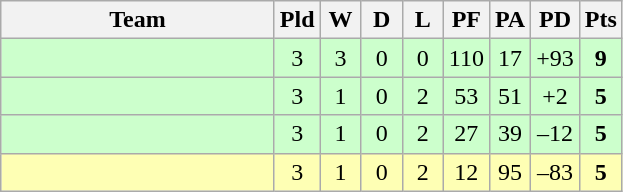<table class="wikitable" style="text-align:center;">
<tr>
<th width=175>Team</th>
<th width=20 abbr="Played">Pld</th>
<th width=20 abbr="Won">W</th>
<th width=20 abbr="Drawn">D</th>
<th width=20 abbr="Lost">L</th>
<th width=20 abbr="Points for">PF</th>
<th width=20 abbr="Points against">PA</th>
<th width=25 abbr="Points difference">PD</th>
<th width=20 abbr="Points">Pts</th>
</tr>
<tr bgcolor=ccffcc>
<td align=left></td>
<td>3</td>
<td>3</td>
<td>0</td>
<td>0</td>
<td>110</td>
<td>17</td>
<td>+93</td>
<td><strong>9</strong></td>
</tr>
<tr bgcolor=ccffcc>
<td align=left></td>
<td>3</td>
<td>1</td>
<td>0</td>
<td>2</td>
<td>53</td>
<td>51</td>
<td>+2</td>
<td><strong>5</strong></td>
</tr>
<tr bgcolor=ccffcc>
<td align=left></td>
<td>3</td>
<td>1</td>
<td>0</td>
<td>2</td>
<td>27</td>
<td>39</td>
<td>–12</td>
<td><strong>5</strong></td>
</tr>
<tr bgcolor=feffb4>
<td align=left></td>
<td>3</td>
<td>1</td>
<td>0</td>
<td>2</td>
<td>12</td>
<td>95</td>
<td>–83</td>
<td><strong>5</strong></td>
</tr>
</table>
